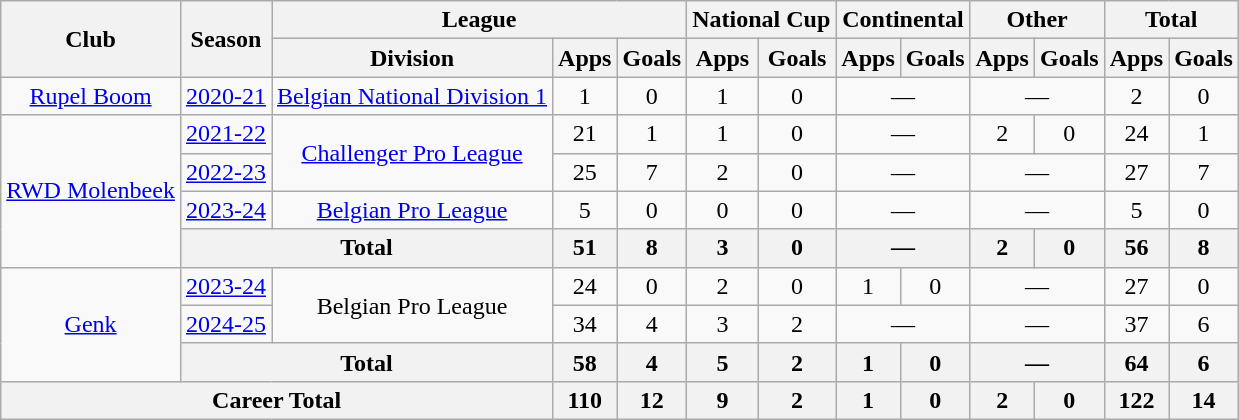<table class="wikitable" style="text-align: center">
<tr>
<th rowspan="2">Club</th>
<th rowspan="2">Season</th>
<th colspan="3">League</th>
<th colspan="2">National Cup</th>
<th colspan="2">Continental</th>
<th colspan="2">Other</th>
<th colspan="2">Total</th>
</tr>
<tr>
<th>Division</th>
<th>Apps</th>
<th>Goals</th>
<th>Apps</th>
<th>Goals</th>
<th>Apps</th>
<th>Goals</th>
<th>Apps</th>
<th>Goals</th>
<th>Apps</th>
<th>Goals</th>
</tr>
<tr>
<td><a href='#'>Rupel Boom</a></td>
<td><a href='#'>2020-21</a></td>
<td><a href='#'>Belgian National Division 1</a></td>
<td>1</td>
<td>0</td>
<td>1</td>
<td>0</td>
<td colspan="2">—</td>
<td colspan="2">—</td>
<td>2</td>
<td>0</td>
</tr>
<tr>
<td rowspan="4"><a href='#'>RWD Molenbeek</a></td>
<td><a href='#'>2021-22</a></td>
<td rowspan="2"><a href='#'>Challenger Pro League</a></td>
<td>21</td>
<td>1</td>
<td>1</td>
<td>0</td>
<td colspan="2">—</td>
<td>2</td>
<td>0</td>
<td>24</td>
<td>1</td>
</tr>
<tr>
<td><a href='#'>2022-23</a></td>
<td>25</td>
<td>7</td>
<td>2</td>
<td>0</td>
<td colspan="2">—</td>
<td colspan="2">—</td>
<td>27</td>
<td>7</td>
</tr>
<tr>
<td><a href='#'>2023-24</a></td>
<td><a href='#'>Belgian Pro League</a></td>
<td>5</td>
<td>0</td>
<td>0</td>
<td>0</td>
<td colspan="2">—</td>
<td colspan="2">—</td>
<td>5</td>
<td>0</td>
</tr>
<tr>
<th colspan="2">Total</th>
<th>51</th>
<th>8</th>
<th>3</th>
<th>0</th>
<th colspan="2">—</th>
<th>2</th>
<th>0</th>
<th>56</th>
<th>8</th>
</tr>
<tr>
<td rowspan="3"><a href='#'>Genk</a></td>
<td><a href='#'>2023-24</a></td>
<td rowspan="2">Belgian Pro League</td>
<td>24</td>
<td>0</td>
<td>2</td>
<td>0</td>
<td>1</td>
<td>0</td>
<td colspan="2">—</td>
<td>27</td>
<td>0</td>
</tr>
<tr>
<td><a href='#'>2024-25</a></td>
<td>34</td>
<td>4</td>
<td>3</td>
<td>2</td>
<td colspan="2">—</td>
<td colspan="2">—</td>
<td>37</td>
<td>6</td>
</tr>
<tr>
<th colspan="2">Total</th>
<th>58</th>
<th>4</th>
<th>5</th>
<th>2</th>
<th>1</th>
<th>0</th>
<th colspan="2">—</th>
<th>64</th>
<th>6</th>
</tr>
<tr>
<th colspan="3">Career Total</th>
<th>110</th>
<th>12</th>
<th>9</th>
<th>2</th>
<th>1</th>
<th>0</th>
<th>2</th>
<th>0</th>
<th>122</th>
<th>14</th>
</tr>
</table>
